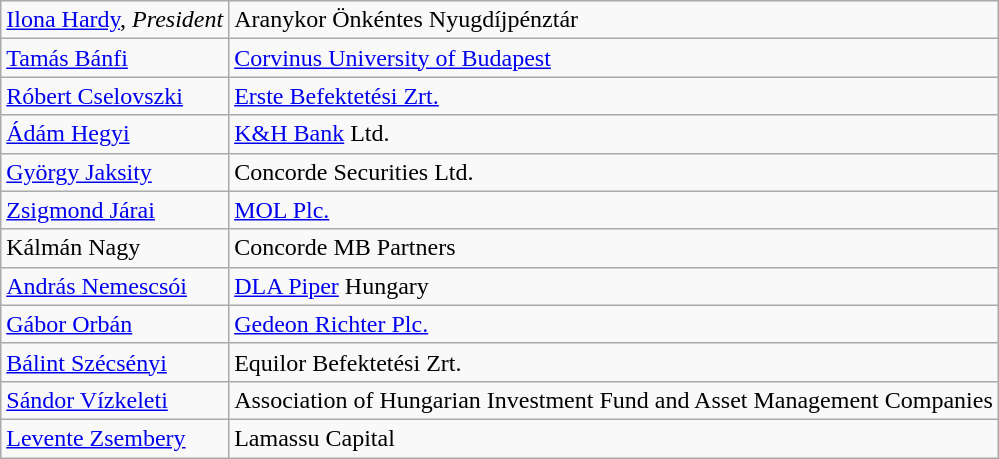<table class="wikitable">
<tr>
<td><a href='#'>Ilona Hardy</a>, <em>President</em></td>
<td>Aranykor Önkéntes Nyugdíjpénztár</td>
</tr>
<tr>
<td><a href='#'>Tamás Bánfi</a></td>
<td><a href='#'>Corvinus University of Budapest</a></td>
</tr>
<tr>
<td><a href='#'>Róbert Cselovszki</a></td>
<td><a href='#'>Erste Befektetési Zrt.</a></td>
</tr>
<tr>
<td><a href='#'>Ádám Hegyi</a></td>
<td><a href='#'>K&H Bank</a> Ltd.</td>
</tr>
<tr>
<td><a href='#'>György Jaksity</a></td>
<td>Concorde Securities Ltd.</td>
</tr>
<tr>
<td><a href='#'>Zsigmond Járai</a></td>
<td><a href='#'>MOL Plc.</a></td>
</tr>
<tr>
<td>Kálmán Nagy</td>
<td>Concorde MB Partners</td>
</tr>
<tr>
<td><a href='#'>András Nemescsói</a></td>
<td><a href='#'>DLA Piper</a> Hungary</td>
</tr>
<tr>
<td><a href='#'>Gábor Orbán</a></td>
<td><a href='#'>Gedeon Richter Plc.</a></td>
</tr>
<tr>
<td><a href='#'>Bálint Szécsényi</a></td>
<td>Equilor Befektetési Zrt.</td>
</tr>
<tr>
<td><a href='#'>Sándor Vízkeleti</a></td>
<td>Association of Hungarian Investment Fund and Asset Management Companies</td>
</tr>
<tr>
<td><a href='#'>Levente Zsembery</a></td>
<td>Lamassu Capital</td>
</tr>
</table>
